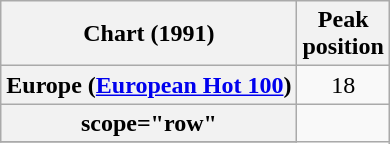<table class="wikitable sortable plainrowheaders">
<tr>
<th>Chart (1991)</th>
<th>Peak<br>position</th>
</tr>
<tr>
<th scope="row">Europe (<a href='#'>European Hot 100</a>)</th>
<td align="center">18</td>
</tr>
<tr>
<th>scope="row"</th>
</tr>
<tr>
</tr>
</table>
